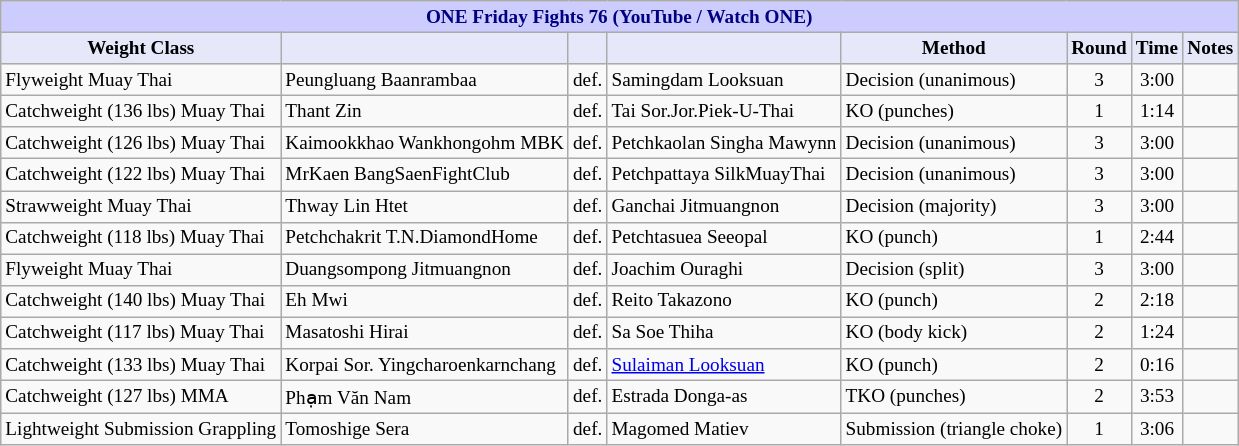<table class="wikitable" style="font-size: 80%;">
<tr>
<th colspan="8" style="background-color: #ccf; color: #000080; text-align: center;"><strong>ONE Friday Fights 76 (YouTube / Watch ONE)</strong></th>
</tr>
<tr>
<th colspan="1" style="background-color: #E6E8FA; color: #000000; text-align: center;">Weight Class</th>
<th colspan="1" style="background-color: #E6E8FA; color: #000000; text-align: center;"></th>
<th colspan="1" style="background-color: #E6E8FA; color: #000000; text-align: center;"></th>
<th colspan="1" style="background-color: #E6E8FA; color: #000000; text-align: center;"></th>
<th colspan="1" style="background-color: #E6E8FA; color: #000000; text-align: center;">Method</th>
<th colspan="1" style="background-color: #E6E8FA; color: #000000; text-align: center;">Round</th>
<th colspan="1" style="background-color: #E6E8FA; color: #000000; text-align: center;">Time</th>
<th colspan="1" style="background-color: #E6E8FA; color: #000000; text-align: center;">Notes</th>
</tr>
<tr>
<td>Flyweight Muay Thai</td>
<td> Peungluang Baanrambaa</td>
<td>def.</td>
<td> Samingdam Looksuan</td>
<td>Decision (unanimous)</td>
<td align=center>3</td>
<td align=center>3:00</td>
<td></td>
</tr>
<tr>
<td>Catchweight (136 lbs) Muay Thai</td>
<td> Thant Zin</td>
<td>def.</td>
<td> Tai Sor.Jor.Piek-U-Thai</td>
<td>KO (punches)</td>
<td align=center>1</td>
<td align=center>1:14</td>
<td></td>
</tr>
<tr>
<td>Catchweight (126 lbs) Muay Thai</td>
<td> Kaimookkhao Wankhongohm MBK</td>
<td>def.</td>
<td> Petchkaolan Singha Mawynn</td>
<td>Decision (unanimous)</td>
<td align=center>3</td>
<td align=center>3:00</td>
<td></td>
</tr>
<tr>
<td>Catchweight (122 lbs) Muay Thai</td>
<td> MrKaen BangSaenFightClub</td>
<td>def.</td>
<td> Petchpattaya SilkMuayThai</td>
<td>Decision (unanimous)</td>
<td align=center>3</td>
<td align=center>3:00</td>
<td></td>
</tr>
<tr>
<td>Strawweight Muay Thai</td>
<td> Thway Lin Htet</td>
<td>def.</td>
<td> Ganchai Jitmuangnon</td>
<td>Decision (majority)</td>
<td align=center>3</td>
<td align=center>3:00</td>
<td></td>
</tr>
<tr>
<td>Catchweight (118 lbs) Muay Thai</td>
<td> Petchchakrit T.N.DiamondHome</td>
<td>def.</td>
<td> Petchtasuea Seeopal</td>
<td>KO (punch)</td>
<td align=center>1</td>
<td align=center>2:44</td>
<td></td>
</tr>
<tr>
<td>Flyweight Muay Thai</td>
<td> Duangsompong Jitmuangnon</td>
<td>def.</td>
<td> Joachim Ouraghi</td>
<td>Decision (split)</td>
<td align=center>3</td>
<td align=center>3:00</td>
<td></td>
</tr>
<tr>
<td>Catchweight (140 lbs) Muay Thai</td>
<td> Eh Mwi</td>
<td>def.</td>
<td> Reito Takazono</td>
<td>KO (punch)</td>
<td align=center>2</td>
<td align=center>2:18</td>
<td></td>
</tr>
<tr>
<td>Catchweight (117 lbs) Muay Thai</td>
<td> Masatoshi Hirai</td>
<td>def.</td>
<td> Sa Soe Thiha</td>
<td>KO (body kick)</td>
<td align=center>2</td>
<td align=center>1:24</td>
<td></td>
</tr>
<tr>
<td>Catchweight (133 lbs) Muay Thai</td>
<td> Korpai Sor. Yingcharoenkarnchang</td>
<td>def.</td>
<td> <a href='#'>Sulaiman Looksuan</a></td>
<td>KO (punch)</td>
<td align=center>2</td>
<td align=center>0:16</td>
<td></td>
</tr>
<tr>
<td>Catchweight (127 lbs) MMA</td>
<td> Phạm Văn Nam</td>
<td>def.</td>
<td> Estrada Donga-as</td>
<td>TKO (punches)</td>
<td align=center>2</td>
<td align=center>3:53</td>
<td></td>
</tr>
<tr>
<td>Lightweight Submission Grappling</td>
<td> Tomoshige Sera</td>
<td>def.</td>
<td> Magomed Matiev</td>
<td>Submission (triangle choke)</td>
<td align=center>1</td>
<td align=center>3:06</td>
<td></td>
</tr>
</table>
